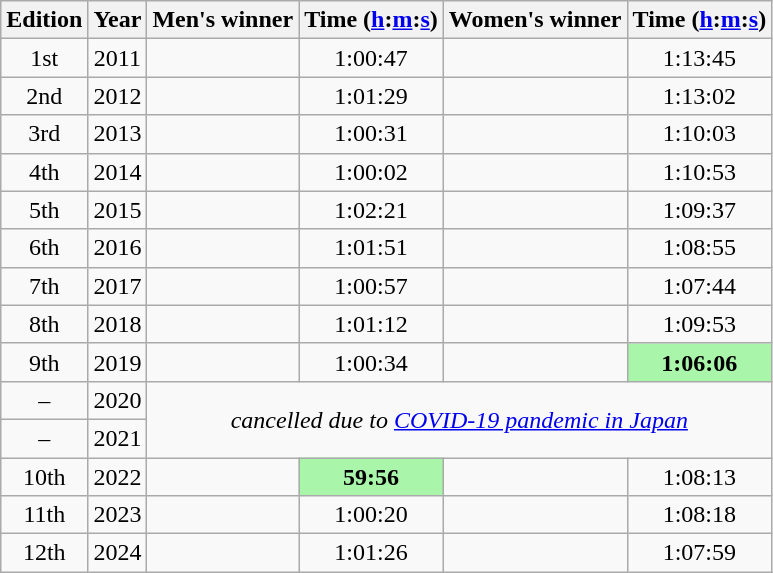<table class="wikitable sortable" style="text-align:center">
<tr>
<th class=unsortable>Edition</th>
<th>Year</th>
<th class=unsortable>Men's winner</th>
<th>Time (<a href='#'>h</a>:<a href='#'>m</a>:<a href='#'>s</a>)</th>
<th class=unsortable>Women's winner</th>
<th>Time (<a href='#'>h</a>:<a href='#'>m</a>:<a href='#'>s</a>)</th>
</tr>
<tr>
<td>1st</td>
<td>2011</td>
<td align=left></td>
<td>1:00:47</td>
<td align=left></td>
<td>1:13:45</td>
</tr>
<tr>
<td>2nd</td>
<td>2012</td>
<td align=left></td>
<td>1:01:29</td>
<td align=left></td>
<td>1:13:02</td>
</tr>
<tr>
<td>3rd</td>
<td>2013</td>
<td align=left></td>
<td>1:00:31</td>
<td align=left></td>
<td>1:10:03</td>
</tr>
<tr>
<td>4th</td>
<td>2014</td>
<td align=left></td>
<td>1:00:02</td>
<td align=left></td>
<td>1:10:53</td>
</tr>
<tr>
<td>5th</td>
<td>2015</td>
<td align=left></td>
<td>1:02:21</td>
<td align=left></td>
<td>1:09:37</td>
</tr>
<tr>
<td>6th</td>
<td>2016</td>
<td align=left></td>
<td>1:01:51</td>
<td align=left></td>
<td>1:08:55</td>
</tr>
<tr>
<td>7th</td>
<td>2017</td>
<td align=left></td>
<td>1:00:57</td>
<td align=left></td>
<td>1:07:44</td>
</tr>
<tr>
<td>8th</td>
<td>2018</td>
<td align=left></td>
<td>1:01:12</td>
<td align=left></td>
<td>1:09:53</td>
</tr>
<tr>
<td>9th</td>
<td>2019</td>
<td align=left></td>
<td>1:00:34</td>
<td align=left></td>
<td bgcolor=#A9F5A9><strong>1:06:06</strong></td>
</tr>
<tr>
<td>–</td>
<td>2020</td>
<td rowspan="2" colspan="4" align="center" data-sort-value=""><em>cancelled due to <a href='#'>COVID-19 pandemic in Japan</a></em></td>
</tr>
<tr>
<td>–</td>
<td>2021</td>
</tr>
<tr>
<td>10th</td>
<td>2022</td>
<td align=left></td>
<td bgcolor=#A9F5A9><strong>59:56</strong></td>
<td align=left></td>
<td>1:08:13</td>
</tr>
<tr>
<td>11th</td>
<td>2023</td>
<td align=left></td>
<td>1:00:20</td>
<td align=left></td>
<td>1:08:18</td>
</tr>
<tr>
<td>12th</td>
<td>2024</td>
<td align=left></td>
<td>1:01:26</td>
<td align=left></td>
<td>1:07:59</td>
</tr>
</table>
